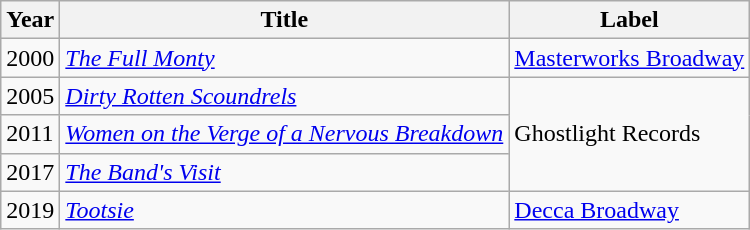<table class="wikitable">
<tr>
<th>Year</th>
<th>Title</th>
<th>Label</th>
</tr>
<tr>
<td>2000</td>
<td><em><a href='#'>The Full Monty</a></em></td>
<td><a href='#'>Masterworks Broadway</a></td>
</tr>
<tr>
<td>2005</td>
<td><em><a href='#'>Dirty Rotten Scoundrels</a></em></td>
<td rowspan="3">Ghostlight Records</td>
</tr>
<tr>
<td>2011</td>
<td><em><a href='#'>Women on the Verge of a Nervous Breakdown</a></em></td>
</tr>
<tr>
<td>2017</td>
<td><em><a href='#'>The Band's Visit</a></em></td>
</tr>
<tr>
<td>2019</td>
<td><em><a href='#'>Tootsie</a></em></td>
<td><a href='#'>Decca Broadway</a></td>
</tr>
</table>
